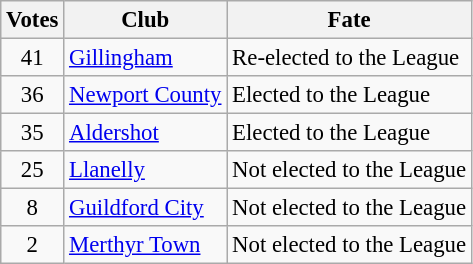<table class="wikitable" style="font-size:95%;">
<tr>
<th>Votes</th>
<th>Club</th>
<th>Fate</th>
</tr>
<tr>
<td align="center">41</td>
<td><a href='#'>Gillingham</a></td>
<td>Re-elected to the League</td>
</tr>
<tr>
<td align="center">36</td>
<td><a href='#'>Newport County</a></td>
<td>Elected to the League</td>
</tr>
<tr>
<td align="center">35</td>
<td><a href='#'>Aldershot</a></td>
<td>Elected to the League</td>
</tr>
<tr>
<td align="center">25</td>
<td><a href='#'>Llanelly</a></td>
<td>Not elected to the League</td>
</tr>
<tr>
<td align="center">8</td>
<td><a href='#'>Guildford City</a></td>
<td>Not elected to the League</td>
</tr>
<tr>
<td align="center">2</td>
<td><a href='#'>Merthyr Town</a></td>
<td>Not elected to the League</td>
</tr>
</table>
